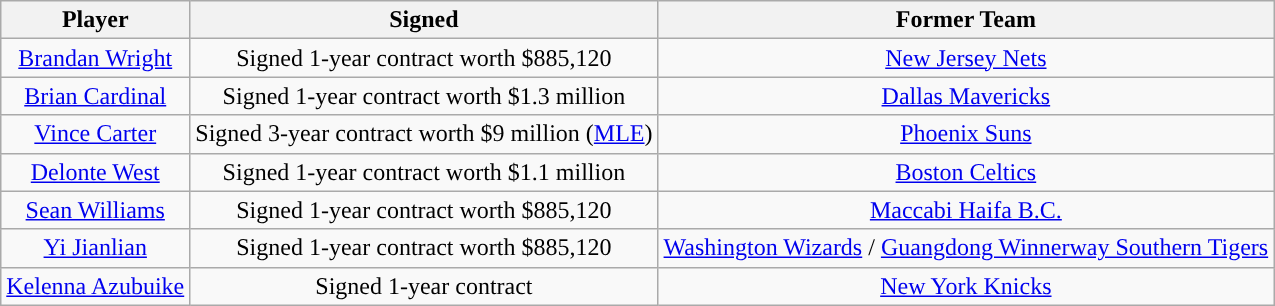<table class="wikitable sortable sortable">
<tr>
<th>Player</th>
<th>Signed</th>
<th>Former Team</th>
</tr>
<tr style="text-align: center">
<td><a href='#'>Brandan Wright</a></td>
<td>Signed 1-year contract worth $885,120</td>
<td><a href='#'>New Jersey Nets</a></td>
</tr>
<tr style="text-align: center">
<td><a href='#'>Brian Cardinal</a></td>
<td>Signed 1-year contract worth $1.3 million</td>
<td><a href='#'>Dallas Mavericks</a></td>
</tr>
<tr style="text-align: center">
<td><a href='#'>Vince Carter</a></td>
<td>Signed 3-year contract worth $9 million (<a href='#'>MLE</a>)</td>
<td><a href='#'>Phoenix Suns</a></td>
</tr>
<tr style="text-align: center">
<td><a href='#'>Delonte West</a></td>
<td>Signed 1-year contract worth $1.1 million</td>
<td><a href='#'>Boston Celtics</a></td>
</tr>
<tr style="text-align: center">
<td><a href='#'>Sean Williams</a></td>
<td>Signed 1-year contract worth $885,120</td>
<td> <a href='#'>Maccabi Haifa B.C.</a></td>
</tr>
<tr style="text-align: center">
<td><a href='#'>Yi Jianlian</a></td>
<td>Signed 1-year contract worth $885,120</td>
<td><a href='#'>Washington Wizards</a> /  <a href='#'>Guangdong Winnerway Southern Tigers</a></td>
</tr>
<tr style="text-align: center">
<td><a href='#'>Kelenna Azubuike</a></td>
<td>Signed 1-year contract</td>
<td><a href='#'>New York Knicks</a></td>
</tr>
</table>
